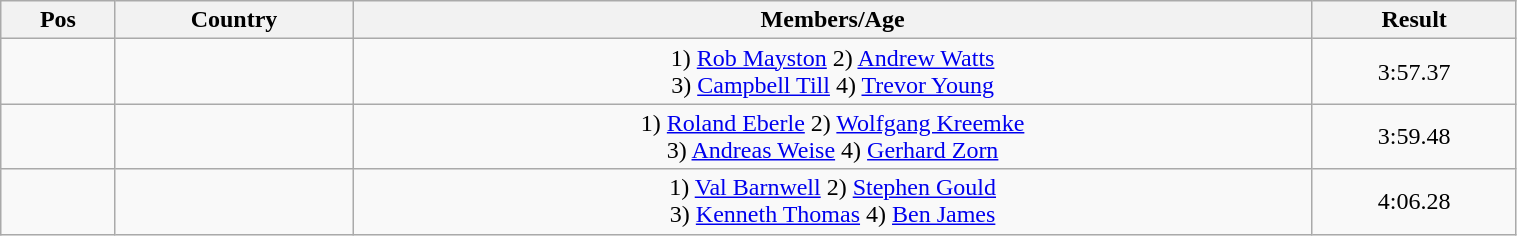<table class="wikitable"  style="text-align:center; width:80%;">
<tr>
<th>Pos</th>
<th>Country</th>
<th>Members/Age</th>
<th>Result</th>
</tr>
<tr>
<td align=center></td>
<td align=left></td>
<td>1) <a href='#'>Rob Mayston</a> 2) <a href='#'>Andrew Watts</a><br>3) <a href='#'>Campbell Till</a> 4) <a href='#'>Trevor Young</a></td>
<td>3:57.37</td>
</tr>
<tr>
<td align=center></td>
<td align=left></td>
<td>1) <a href='#'>Roland Eberle</a> 2) <a href='#'>Wolfgang Kreemke</a><br>3) <a href='#'>Andreas Weise</a> 4) <a href='#'>Gerhard Zorn</a></td>
<td>3:59.48</td>
</tr>
<tr>
<td align=center></td>
<td align=left></td>
<td>1) <a href='#'>Val Barnwell</a> 2) <a href='#'>Stephen Gould</a><br>3) <a href='#'>Kenneth Thomas</a> 4) <a href='#'>Ben James</a></td>
<td>4:06.28</td>
</tr>
</table>
